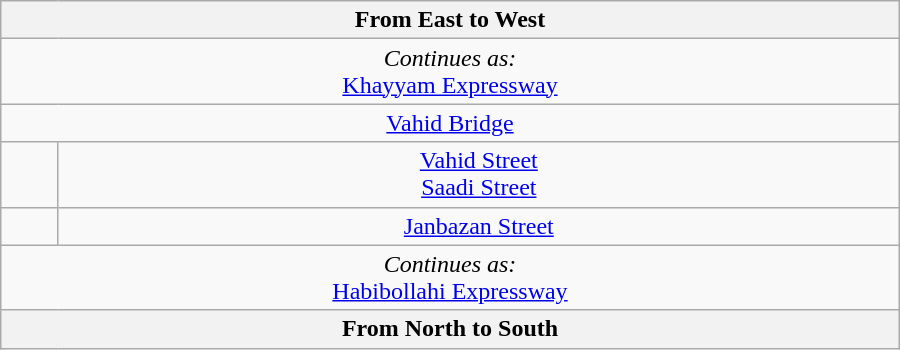<table class="wikitable" style="text-align:center" width="600px">
<tr>
<th text-align="center" colspan="3"> From East to West </th>
</tr>
<tr>
<td colspan="7" align="center"><em>Continues as:</em><br> <a href='#'>Khayyam Expressway</a></td>
</tr>
<tr>
<td text-align="center" colspan="3"> <a href='#'>Vahid Bridge</a></td>
</tr>
<tr>
<td></td>
<td> <a href='#'>Vahid Street</a><br> <a href='#'>Saadi Street</a></td>
</tr>
<tr align="center">
<td><br></td>
<td> <a href='#'>Janbazan Street</a><br></td>
</tr>
<tr>
<td colspan="7" align="center"><em>Continues as:</em><br> <a href='#'>Habibollahi Expressway</a></td>
</tr>
<tr>
<th text-align="center" colspan="3"> From North to South </th>
</tr>
</table>
